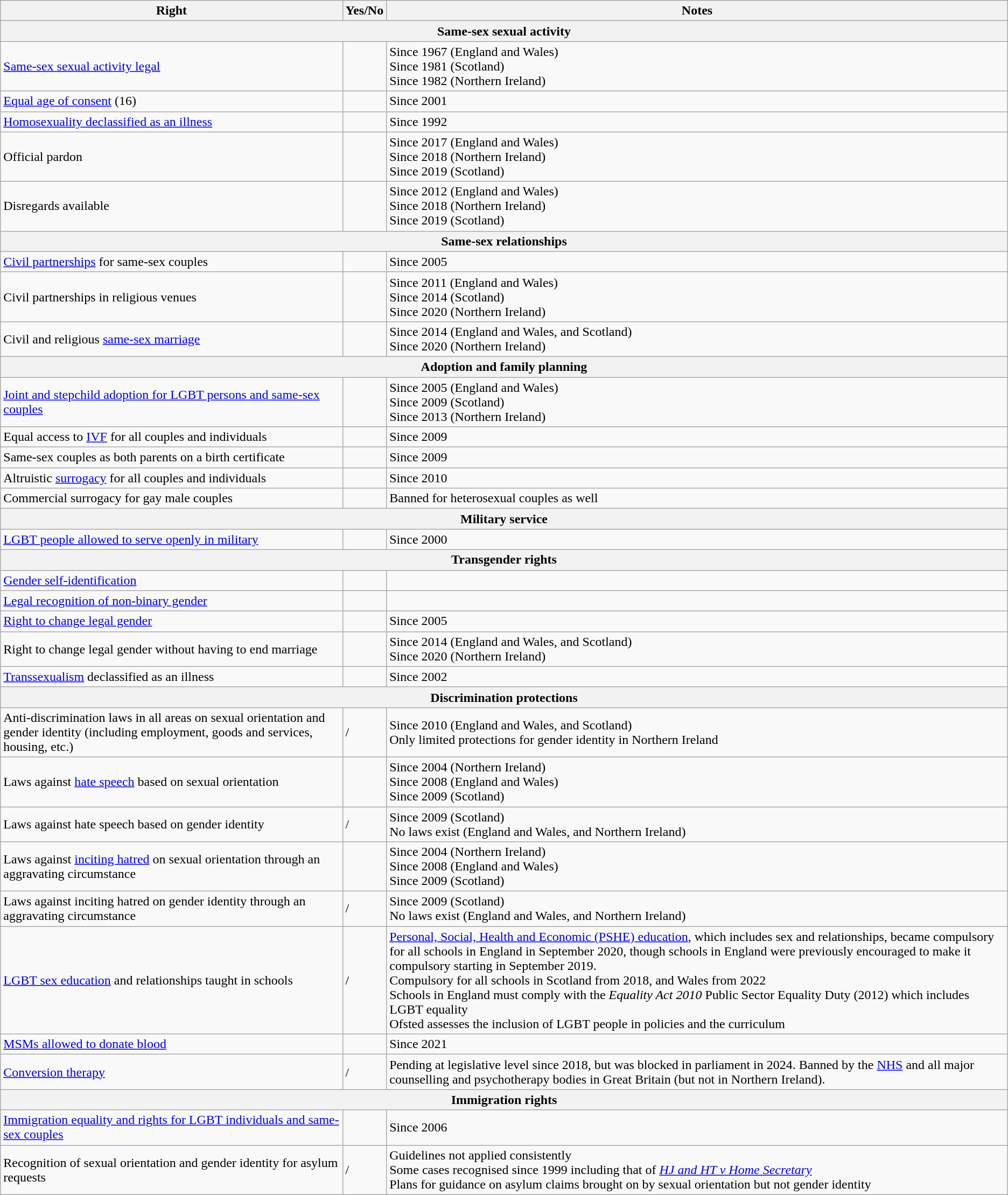<table class="wikitable">
<tr>
<th>Right</th>
<th>Yes/No</th>
<th>Notes</th>
</tr>
<tr>
<th colspan="3">Same-sex sexual activity</th>
</tr>
<tr>
<td><a href='#'>Same-sex sexual activity legal</a></td>
<td></td>
<td>Since 1967 (England and Wales)<br>Since 1981 (Scotland)<br>Since 1982 (Northern Ireland)</td>
</tr>
<tr>
<td><a href='#'>Equal age of consent</a> (16)</td>
<td></td>
<td>Since 2001</td>
</tr>
<tr>
<td><a href='#'>Homosexuality declassified as an illness</a></td>
<td></td>
<td>Since 1992</td>
</tr>
<tr>
<td>Official pardon</td>
<td></td>
<td>Since 2017 (England and Wales)<br>Since 2018 (Northern Ireland) <br>Since 2019 (Scotland)</td>
</tr>
<tr>
<td>Disregards available</td>
<td></td>
<td>Since 2012 (England and Wales)<br>Since 2018 (Northern Ireland)<br>Since 2019 (Scotland)</td>
</tr>
<tr>
<th colspan="3">Same-sex relationships</th>
</tr>
<tr>
<td><a href='#'>Civil partnerships</a> for same-sex couples</td>
<td></td>
<td>Since 2005</td>
</tr>
<tr>
<td>Civil partnerships in religious venues</td>
<td></td>
<td>Since 2011 (England and Wales)<br>Since 2014 (Scotland)<br>Since 2020 (Northern Ireland)</td>
</tr>
<tr>
<td>Civil and religious <a href='#'>same-sex marriage</a></td>
<td></td>
<td>Since 2014 (England and Wales, and Scotland)<br>Since 2020 (Northern Ireland)</td>
</tr>
<tr>
<th colspan="3">Adoption and family planning</th>
</tr>
<tr>
<td><a href='#'>Joint and stepchild adoption for LGBT persons and same-sex couples</a></td>
<td></td>
<td>Since 2005 (England and Wales)<br>Since 2009 (Scotland)<br>Since 2013 (Northern Ireland)</td>
</tr>
<tr>
<td>Equal access to <a href='#'>IVF</a> for all couples and individuals</td>
<td></td>
<td>Since 2009</td>
</tr>
<tr>
<td>Same-sex couples as both parents on a birth certificate</td>
<td></td>
<td>Since 2009</td>
</tr>
<tr>
<td>Altruistic <a href='#'>surrogacy</a> for all couples and individuals</td>
<td></td>
<td>Since 2010</td>
</tr>
<tr>
<td>Commercial surrogacy for gay male couples</td>
<td></td>
<td>Banned for heterosexual couples as well</td>
</tr>
<tr>
<th colspan="3">Military service</th>
</tr>
<tr>
<td><a href='#'>LGBT people allowed to serve openly in military</a></td>
<td></td>
<td>Since 2000</td>
</tr>
<tr>
<th colspan="3">Transgender rights</th>
</tr>
<tr>
<td><a href='#'>Gender self-identification</a></td>
<td></td>
<td></td>
</tr>
<tr>
<td><a href='#'>Legal recognition of non-binary gender</a></td>
<td></td>
<td></td>
</tr>
<tr>
<td><a href='#'>Right to change legal gender</a></td>
<td></td>
<td>Since 2005</td>
</tr>
<tr>
<td>Right to change legal gender without having to end marriage</td>
<td></td>
<td>Since 2014 (England and Wales, and Scotland)<br>Since 2020 (Northern Ireland)</td>
</tr>
<tr>
<td><a href='#'>Transsexualism</a> declassified as an illness</td>
<td></td>
<td>Since 2002</td>
</tr>
<tr>
<th colspan="3">Discrimination protections</th>
</tr>
<tr>
<td>Anti-discrimination laws in all areas on sexual orientation and gender identity (including employment, goods and services, housing, etc.)</td>
<td>/</td>
<td>Since 2010 (England and Wales, and Scotland)<br>Only limited protections for gender identity in Northern Ireland</td>
</tr>
<tr>
<td>Laws against <a href='#'>hate speech</a> based on sexual orientation</td>
<td></td>
<td>Since 2004 (Northern Ireland)<br>Since 2008 (England and Wales)<br>Since 2009 (Scotland)</td>
</tr>
<tr>
<td>Laws against hate speech based on gender identity</td>
<td>/</td>
<td>Since 2009 (Scotland)<br>No laws exist (England and Wales, and Northern Ireland)</td>
</tr>
<tr>
<td>Laws against <a href='#'>inciting hatred</a> on sexual orientation through an aggravating circumstance</td>
<td></td>
<td>Since 2004 (Northern Ireland)<br>Since 2008 (England and Wales)<br>Since 2009 (Scotland)</td>
</tr>
<tr>
<td>Laws against inciting hatred on gender identity through an aggravating circumstance</td>
<td>/</td>
<td>Since 2009 (Scotland)<br>No laws exist (England and Wales, and Northern Ireland)</td>
</tr>
<tr>
<td><a href='#'>LGBT sex education</a> and relationships taught in schools</td>
<td>/</td>
<td><a href='#'>Personal, Social, Health and Economic (PSHE) education</a>, which includes sex and relationships, became compulsory for all schools in England in September 2020, though schools in England were previously encouraged to make it compulsory starting in September 2019.<br> Compulsory for all schools in Scotland from 2018, and Wales from 2022<br>Schools in England must comply with the <em>Equality Act 2010</em> Public Sector Equality Duty (2012) which includes LGBT equality<br>Ofsted assesses the inclusion of LGBT people in policies and the curriculum</td>
</tr>
<tr>
<td><a href='#'>MSMs allowed to donate blood</a></td>
<td></td>
<td>Since 2021</td>
</tr>
<tr>
<td><a href='#'>Conversion therapy</a></td>
<td>/</td>
<td>Pending at legislative level since 2018, but was blocked in parliament in 2024. Banned by the <a href='#'>NHS</a> and all major counselling and psychotherapy bodies in Great Britain (but not in Northern Ireland).</td>
</tr>
<tr>
<th colspan="3">Immigration rights</th>
</tr>
<tr>
<td><a href='#'>Immigration equality and rights for LGBT individuals and same-sex couples</a></td>
<td></td>
<td>Since 2006</td>
</tr>
<tr>
<td>Recognition of sexual orientation and gender identity for asylum requests</td>
<td>/</td>
<td>Guidelines not applied consistently<br>Some cases recognised since 1999 including that of <em><a href='#'>HJ and HT v Home Secretary</a></em><br>Plans for guidance on asylum claims brought on by sexual orientation but not gender identity</td>
</tr>
</table>
